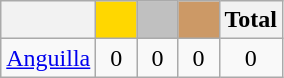<table class="wikitable">
<tr>
<th></th>
<th style="background-color:gold">        </th>
<th style="background-color:silver">      </th>
<th style="background-color:#CC9966">      </th>
<th>Total</th>
</tr>
<tr align="center">
<td> <a href='#'>Anguilla</a></td>
<td>0</td>
<td>0</td>
<td>0</td>
<td>0</td>
</tr>
</table>
